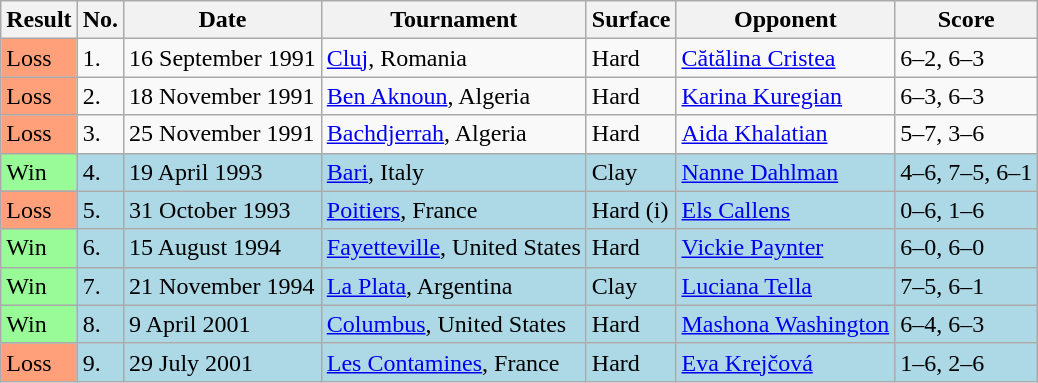<table class="sortable wikitable">
<tr>
<th>Result</th>
<th>No.</th>
<th>Date</th>
<th>Tournament</th>
<th>Surface</th>
<th>Opponent</th>
<th>Score</th>
</tr>
<tr>
<td style="background:#ffa07a;">Loss</td>
<td>1.</td>
<td>16 September 1991</td>
<td><a href='#'>Cluj</a>, Romania</td>
<td>Hard</td>
<td> <a href='#'>Cătălina Cristea</a></td>
<td>6–2, 6–3</td>
</tr>
<tr>
<td style="background:#ffa07a;">Loss</td>
<td>2.</td>
<td>18 November 1991</td>
<td><a href='#'>Ben Aknoun</a>, Algeria</td>
<td>Hard</td>
<td> <a href='#'>Karina Kuregian</a></td>
<td>6–3, 6–3</td>
</tr>
<tr>
<td style="background:#ffa07a;">Loss</td>
<td>3.</td>
<td>25 November 1991</td>
<td><a href='#'>Bachdjerrah</a>, Algeria</td>
<td>Hard</td>
<td> <a href='#'>Aida Khalatian</a></td>
<td>5–7, 3–6</td>
</tr>
<tr style="background:lightblue;">
<td style="background:#98fb98;">Win</td>
<td>4.</td>
<td>19 April 1993</td>
<td><a href='#'>Bari</a>, Italy</td>
<td>Clay</td>
<td> <a href='#'>Nanne Dahlman</a></td>
<td>4–6, 7–5, 6–1</td>
</tr>
<tr style="background:lightblue;">
<td style="background:#ffa07a;">Loss</td>
<td>5.</td>
<td>31 October 1993</td>
<td><a href='#'>Poitiers</a>, France</td>
<td>Hard (i)</td>
<td> <a href='#'>Els Callens</a></td>
<td>0–6, 1–6</td>
</tr>
<tr style="background:lightblue;">
<td style="background:#98fb98;">Win</td>
<td>6.</td>
<td>15 August 1994</td>
<td><a href='#'>Fayetteville</a>, United States</td>
<td>Hard</td>
<td> <a href='#'>Vickie Paynter</a></td>
<td>6–0, 6–0</td>
</tr>
<tr style="background:lightblue;">
<td style="background:#98fb98;">Win</td>
<td>7.</td>
<td>21 November 1994</td>
<td><a href='#'>La Plata</a>, Argentina</td>
<td>Clay</td>
<td> <a href='#'>Luciana Tella</a></td>
<td>7–5, 6–1</td>
</tr>
<tr style="background:lightblue;">
<td style="background:#98fb98;">Win</td>
<td>8.</td>
<td>9 April 2001</td>
<td><a href='#'>Columbus</a>, United States</td>
<td>Hard</td>
<td> <a href='#'>Mashona Washington</a></td>
<td>6–4, 6–3</td>
</tr>
<tr style="background:lightblue;">
<td style="background:#ffa07a;">Loss</td>
<td>9.</td>
<td>29 July 2001</td>
<td><a href='#'>Les Contamines</a>, France</td>
<td>Hard</td>
<td> <a href='#'>Eva Krejčová</a></td>
<td>1–6, 2–6</td>
</tr>
</table>
